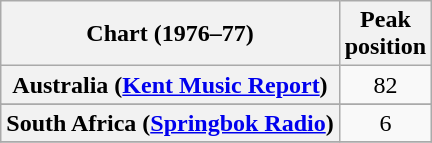<table class="wikitable sortable plainrowheaders" style="text-align:center">
<tr>
<th>Chart (1976–77)</th>
<th>Peak<br>position</th>
</tr>
<tr>
<th scope="row">Australia (<a href='#'>Kent Music Report</a>)</th>
<td>82</td>
</tr>
<tr>
</tr>
<tr>
</tr>
<tr>
</tr>
<tr>
<th scope="row">South Africa (<a href='#'>Springbok Radio</a>)</th>
<td>6</td>
</tr>
<tr>
</tr>
</table>
